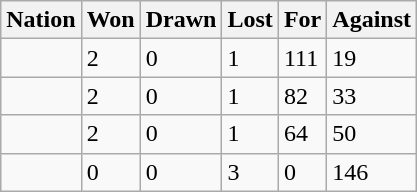<table class="wikitable">
<tr>
<th>Nation</th>
<th>Won</th>
<th>Drawn</th>
<th>Lost</th>
<th>For</th>
<th>Against</th>
</tr>
<tr>
<td></td>
<td>2</td>
<td>0</td>
<td>1</td>
<td>111</td>
<td>19</td>
</tr>
<tr>
<td></td>
<td>2</td>
<td>0</td>
<td>1</td>
<td>82</td>
<td>33</td>
</tr>
<tr>
<td></td>
<td>2</td>
<td>0</td>
<td>1</td>
<td>64</td>
<td>50</td>
</tr>
<tr>
<td></td>
<td>0</td>
<td>0</td>
<td>3</td>
<td>0</td>
<td>146</td>
</tr>
</table>
